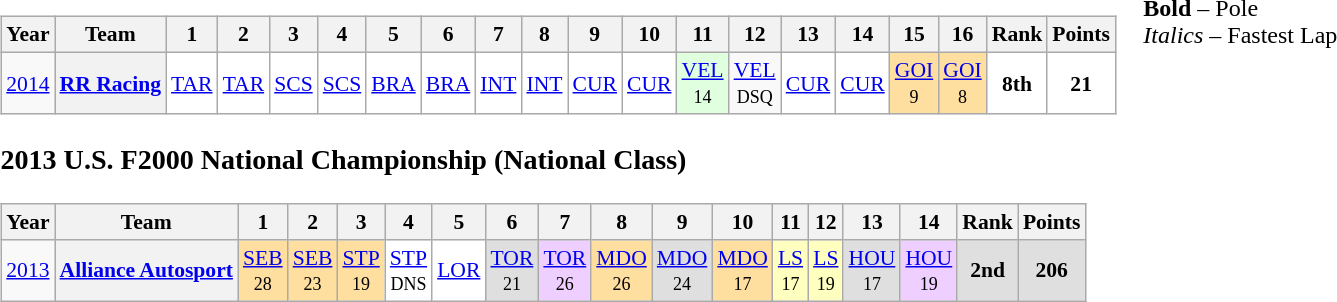<table>
<tr>
<td valign="top"><br><table class="wikitable" style="text-align:center; font-size:90%">
<tr>
<th>Year</th>
<th>Team</th>
<th>1</th>
<th>2</th>
<th>3</th>
<th>4</th>
<th>5</th>
<th>6</th>
<th>7</th>
<th>8</th>
<th>9</th>
<th>10</th>
<th>11</th>
<th>12</th>
<th>13</th>
<th>14</th>
<th>15</th>
<th>16</th>
<th>Rank</th>
<th>Points</th>
</tr>
<tr>
<td><a href='#'>2014</a></td>
<th><a href='#'>RR Racing</a></th>
<td style="background:#FFFFFF;"><a href='#'>TAR</a><br><small></small></td>
<td style="background:#FFFFFF;"><a href='#'>TAR</a><br><small></small></td>
<td style="background:#FFFFFF;"><a href='#'>SCS</a><br><small></small></td>
<td style="background:#FFFFFF;"><a href='#'>SCS</a><br><small></small></td>
<td style="background:#FFFFFF;"><a href='#'>BRA</a><br><small></small></td>
<td style="background:#FFFFFF;"><a href='#'>BRA</a><br><small></small></td>
<td style="background:#FFFFFF;"><a href='#'>INT</a><br><small></small></td>
<td style="background:#FFFFFF;"><a href='#'>INT</a><br><small></small></td>
<td style="background:#FFFFFF;"><a href='#'>CUR</a><br><small></small></td>
<td style="background:#FFFFFF;"><a href='#'>CUR</a><br><small></small></td>
<td style="background:#DFFFDF;"><a href='#'>VEL</a><br><small>14</small></td>
<td style="background:#black;"><a href='#'>VEL</a><br><small>DSQ</small></td>
<td style="background:#FFFFFF;"><a href='#'>CUR</a><br><small></small></td>
<td style="background:#FFFFFF;"><a href='#'>CUR</a><br><small></small></td>
<td style="background:#FFDF9F;"><a href='#'>GOI</a><br><small>9</small></td>
<td style="background:#FFDF9F;"><a href='#'>GOI</a><br><small>8</small></td>
<td style="background:#FFFFFF;"><strong>8th</strong></td>
<td style="background:#FFFFFF;"><strong>21</strong></td>
</tr>
</table>
<h3>2013 U.S. F2000 National Championship (National Class)</h3><table class="wikitable" style="text-align:center; font-size:90%">
<tr>
<th>Year</th>
<th>Team</th>
<th>1</th>
<th>2</th>
<th>3</th>
<th>4</th>
<th>5</th>
<th>6</th>
<th>7</th>
<th>8</th>
<th>9</th>
<th>10</th>
<th>11</th>
<th>12</th>
<th>13</th>
<th>14</th>
<th>Rank</th>
<th>Points</th>
</tr>
<tr>
<td><a href='#'>2013</a></td>
<th><a href='#'>Alliance Autosport</a></th>
<td style="background:#FFDF9F;"><a href='#'>SEB</a><br><small>28</small></td>
<td style="background:#FFDF9F;"><a href='#'>SEB</a><br><small>23</small></td>
<td style="background:#FFDF9F;"><a href='#'>STP</a><br><small>19</small></td>
<td style="background:#FFFFFF;"><a href='#'>STP</a><br><small>DNS</small></td>
<td style="background:#FFFFFF;"><a href='#'>LOR</a><br><small></small></td>
<td style="background:#DFDFDF;"><a href='#'>TOR</a><br><small>21</small></td>
<td style="background:#EFCFFF;"><a href='#'>TOR</a><br><small>26</small></td>
<td style="background:#FFDF9F;"><a href='#'>MDO</a><br><small>26</small></td>
<td style="background:#DFDFDF;"><a href='#'>MDO</a><br><small>24</small></td>
<td style="background:#FFDF9F;"><a href='#'>MDO</a><br><small>17</small></td>
<td style="background:#FFFFBF;"><a href='#'>LS</a><br><small>17</small></td>
<td style="background:#FFFFBF;"><a href='#'>LS</a><br><small>19</small></td>
<td style="background:#DFDFDF;"><a href='#'>HOU</a><br><small>17</small></td>
<td style="background:#EFCFFF;"><a href='#'>HOU</a><br><small>19</small></td>
<td style="background:#DFDFDF;"><strong>2nd</strong></td>
<td style="background:#DFDFDF;"><strong>206</strong></td>
</tr>
</table>
</td>
<td valign="top"><br>
<span><strong>Bold</strong> – Pole<br>
<em>Italics</em> – Fastest Lap</span></td>
</tr>
</table>
